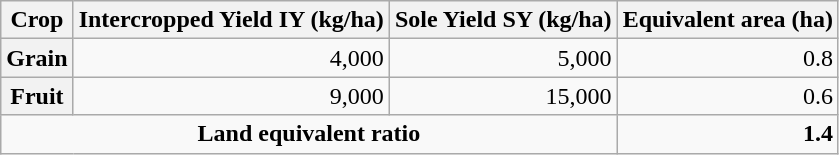<table class="wikitable">
<tr>
<th>Crop</th>
<th>Intercropped Yield IY (kg/ha)</th>
<th>Sole Yield SY (kg/ha)</th>
<th>Equivalent area (ha)</th>
</tr>
<tr style="text-align: right;">
<th>Grain</th>
<td>4,000</td>
<td>5,000</td>
<td>0.8</td>
</tr>
<tr style="text-align: right;">
<th>Fruit</th>
<td>9,000</td>
<td>15,000</td>
<td>0.6</td>
</tr>
<tr style="text-align: right;">
<td colspan="3" style="text-align: center;"><strong>Land equivalent ratio</strong></td>
<td><strong>1.4</strong></td>
</tr>
</table>
